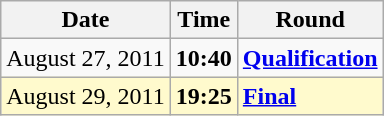<table class="wikitable">
<tr>
<th>Date</th>
<th>Time</th>
<th>Round</th>
</tr>
<tr>
<td>August 27, 2011</td>
<td><strong>10:40</strong></td>
<td><strong><a href='#'>Qualification</a></strong></td>
</tr>
<tr style=background:lemonchiffon>
<td>August 29, 2011</td>
<td><strong>19:25</strong></td>
<td><strong><a href='#'>Final</a></strong></td>
</tr>
</table>
